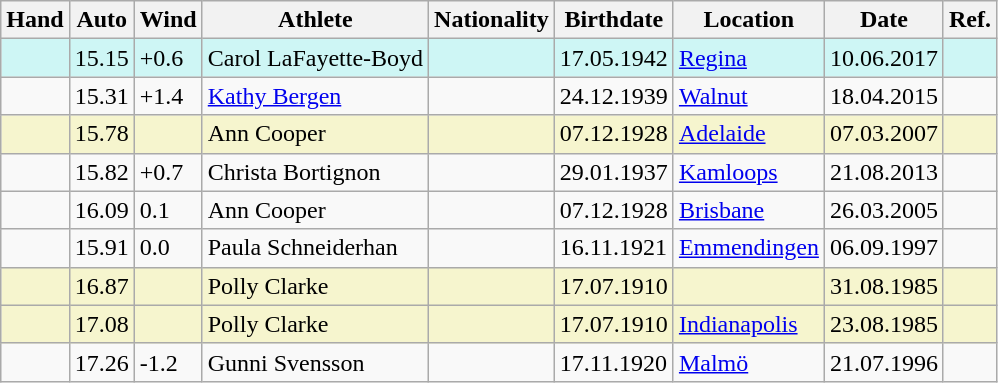<table class="wikitable">
<tr>
<th>Hand</th>
<th>Auto</th>
<th>Wind</th>
<th>Athlete</th>
<th>Nationality</th>
<th>Birthdate</th>
<th>Location</th>
<th>Date</th>
<th>Ref.</th>
</tr>
<tr style="background:#cef6f5;">
<td></td>
<td>15.15</td>
<td>+0.6</td>
<td>Carol LaFayette-Boyd</td>
<td></td>
<td>17.05.1942</td>
<td><a href='#'>Regina</a></td>
<td>10.06.2017</td>
<td></td>
</tr>
<tr>
<td></td>
<td>15.31</td>
<td>+1.4</td>
<td><a href='#'>Kathy Bergen</a></td>
<td></td>
<td>24.12.1939</td>
<td><a href='#'>Walnut</a></td>
<td>18.04.2015</td>
<td></td>
</tr>
<tr bgcolor=#f6F5CE>
<td></td>
<td>15.78</td>
<td></td>
<td>Ann Cooper</td>
<td></td>
<td>07.12.1928</td>
<td><a href='#'>Adelaide</a></td>
<td>07.03.2007</td>
<td></td>
</tr>
<tr>
<td></td>
<td>15.82</td>
<td>+0.7</td>
<td>Christa Bortignon</td>
<td></td>
<td>29.01.1937</td>
<td><a href='#'>Kamloops</a></td>
<td>21.08.2013</td>
<td></td>
</tr>
<tr>
<td></td>
<td>16.09</td>
<td>0.1</td>
<td>Ann Cooper</td>
<td></td>
<td>07.12.1928</td>
<td><a href='#'>Brisbane</a></td>
<td>26.03.2005</td>
<td></td>
</tr>
<tr>
<td></td>
<td>15.91</td>
<td>0.0</td>
<td>Paula Schneiderhan</td>
<td></td>
<td>16.11.1921</td>
<td><a href='#'>Emmendingen</a></td>
<td>06.09.1997</td>
<td></td>
</tr>
<tr bgcolor=#f6F5CE>
<td></td>
<td>16.87</td>
<td></td>
<td>Polly Clarke</td>
<td></td>
<td>17.07.1910</td>
<td></td>
<td>31.08.1985</td>
<td></td>
</tr>
<tr bgcolor=#f6F5CE>
<td></td>
<td>17.08</td>
<td></td>
<td>Polly Clarke</td>
<td></td>
<td>17.07.1910</td>
<td><a href='#'>Indianapolis</a></td>
<td>23.08.1985</td>
<td></td>
</tr>
<tr>
<td></td>
<td>17.26</td>
<td>-1.2</td>
<td>Gunni Svensson</td>
<td></td>
<td>17.11.1920</td>
<td><a href='#'>Malmö</a></td>
<td>21.07.1996</td>
<td></td>
</tr>
</table>
